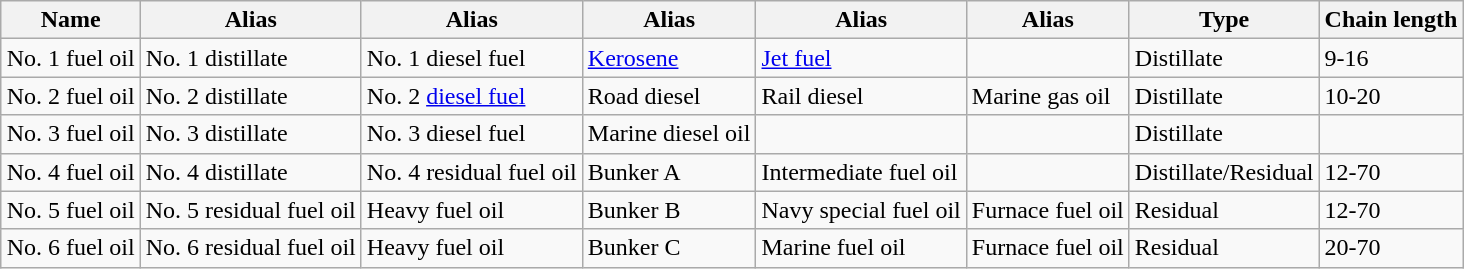<table class="wikitable" style="margin:auto;">
<tr>
<th>Name</th>
<th>Alias</th>
<th>Alias</th>
<th>Alias</th>
<th>Alias</th>
<th>Alias</th>
<th>Type</th>
<th>Chain length</th>
</tr>
<tr>
<td>No. 1 fuel oil</td>
<td>No. 1 distillate</td>
<td>No. 1 diesel fuel</td>
<td><a href='#'>Kerosene</a></td>
<td><a href='#'>Jet fuel</a></td>
<td></td>
<td>Distillate</td>
<td>9-16</td>
</tr>
<tr>
<td>No. 2 fuel oil</td>
<td>No. 2 distillate</td>
<td>No. 2 <a href='#'>diesel fuel</a></td>
<td>Road diesel</td>
<td>Rail diesel</td>
<td>Marine gas oil</td>
<td>Distillate</td>
<td>10-20</td>
</tr>
<tr>
<td>No. 3 fuel oil</td>
<td>No. 3 distillate</td>
<td>No. 3 diesel fuel</td>
<td>Marine diesel oil</td>
<td></td>
<td></td>
<td>Distillate</td>
<td></td>
</tr>
<tr>
<td>No. 4 fuel oil</td>
<td>No. 4 distillate</td>
<td>No. 4 residual fuel oil</td>
<td>Bunker A</td>
<td>Intermediate fuel oil</td>
<td></td>
<td>Distillate/Residual</td>
<td>12-70</td>
</tr>
<tr>
<td>No. 5 fuel oil</td>
<td>No. 5 residual fuel oil</td>
<td>Heavy fuel oil</td>
<td>Bunker B</td>
<td>Navy special fuel oil</td>
<td>Furnace fuel oil</td>
<td>Residual</td>
<td>12-70</td>
</tr>
<tr>
<td>No. 6 fuel oil</td>
<td>No. 6 residual fuel oil</td>
<td>Heavy fuel oil</td>
<td>Bunker C</td>
<td>Marine fuel oil</td>
<td>Furnace fuel oil</td>
<td>Residual</td>
<td>20-70</td>
</tr>
</table>
